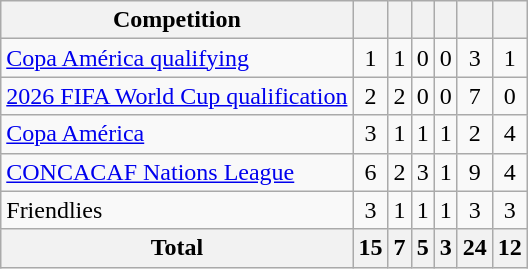<table class="wikitable">
<tr>
<th>Competition</th>
<th></th>
<th></th>
<th></th>
<th></th>
<th></th>
<th></th>
</tr>
<tr align=center>
<td align=left><a href='#'>Copa América qualifying</a></td>
<td>1</td>
<td>1</td>
<td>0</td>
<td>0</td>
<td>3</td>
<td>1</td>
</tr>
<tr align=center>
<td align=left><a href='#'>2026 FIFA World Cup qualification</a></td>
<td>2</td>
<td>2</td>
<td>0</td>
<td>0</td>
<td>7</td>
<td>0</td>
</tr>
<tr align=center>
<td align=left><a href='#'>Copa América</a></td>
<td>3</td>
<td>1</td>
<td>1</td>
<td>1</td>
<td>2</td>
<td>4</td>
</tr>
<tr align=center>
<td align=left><a href='#'>CONCACAF Nations League</a></td>
<td>6</td>
<td>2</td>
<td>3</td>
<td>1</td>
<td>9</td>
<td>4</td>
</tr>
<tr align=center>
<td align=left>Friendlies</td>
<td>3</td>
<td>1</td>
<td>1</td>
<td>1</td>
<td>3</td>
<td>3</td>
</tr>
<tr>
<th align=left>Total</th>
<th>15</th>
<th>7</th>
<th>5</th>
<th>3</th>
<th>24</th>
<th>12</th>
</tr>
</table>
